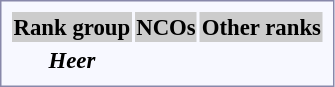<table style="border:1px solid #8888aa; background-color:#f7f8ff; padding:5px; font-size:95%; margin: 0px 12px 12px 0px;">
<tr style="background-color:#CCCCCC">
<th>Rank group</th>
<th colspan=4>NCOs</th>
<th colspan=2>Other ranks</th>
</tr>
<tr style="text-align:center;">
<th rowspan=2> <em>Heer</em><br></th>
<td></td>
<td></td>
<td></td>
<td></td>
<td></td>
<td></td>
</tr>
<tr style="text-align:center;">
<td></td>
<td></td>
<td></td>
<td></td>
<td></td>
<td></td>
</tr>
</table>
